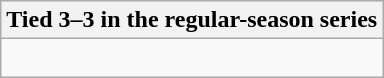<table class="wikitable collapsible collapsed">
<tr>
<th>Tied 3–3 in the regular-season series</th>
</tr>
<tr>
<td><br>




</td>
</tr>
</table>
